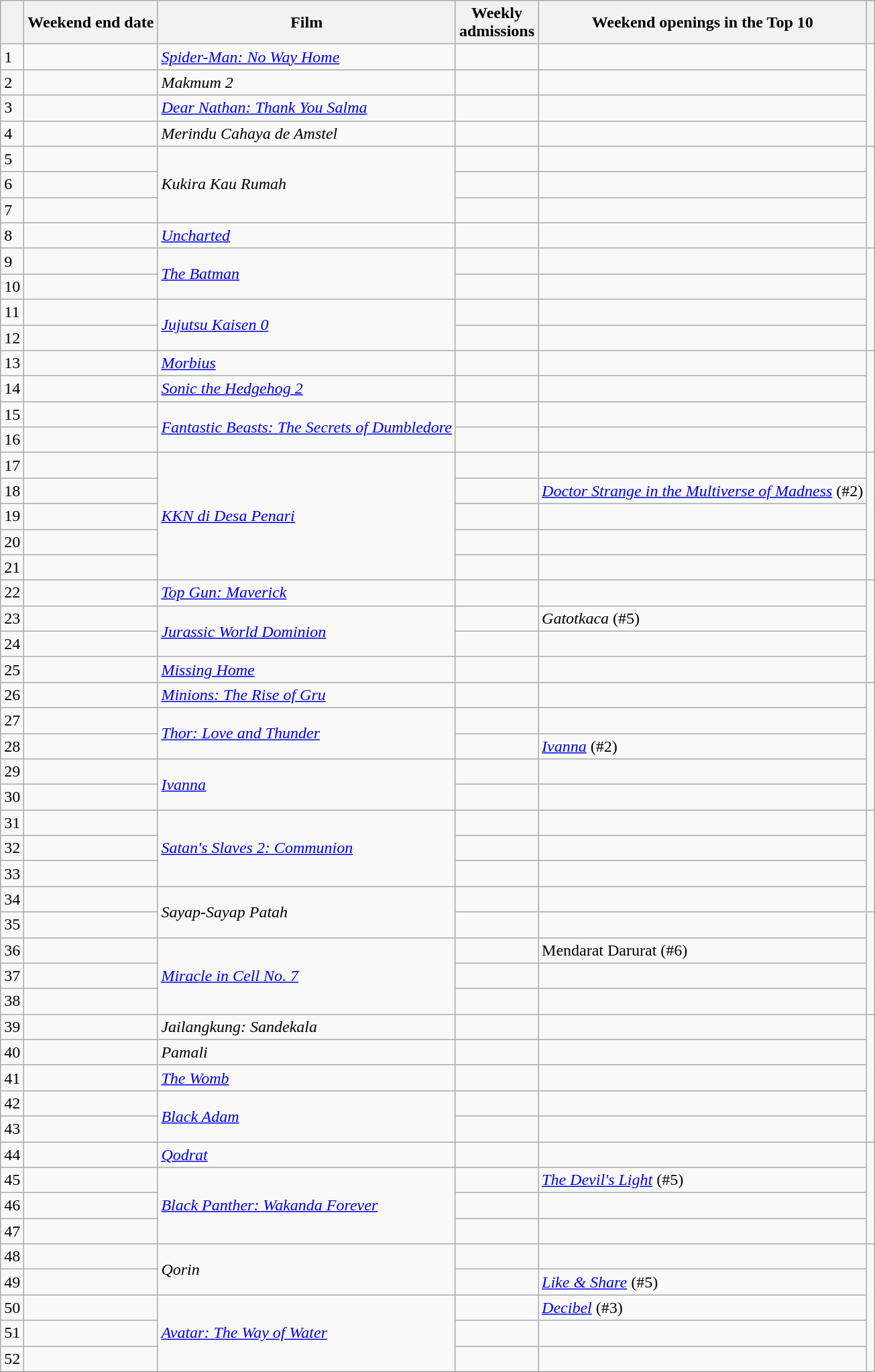<table class="wikitable sortable">
<tr>
<th></th>
<th>Weekend end date</th>
<th>Film</th>
<th>Weekly<br>admissions</th>
<th>Weekend openings in the Top 10</th>
<th class="unsortable"></th>
</tr>
<tr>
<td>1</td>
<td></td>
<td><em><a href='#'>Spider-Man: No Way Home</a></em></td>
<td></td>
<td></td>
<td rowspan="4"></td>
</tr>
<tr>
<td>2</td>
<td></td>
<td><em>Makmum 2</em></td>
<td></td>
<td></td>
</tr>
<tr>
<td>3</td>
<td></td>
<td><em><a href='#'>Dear Nathan: Thank You Salma</a></em></td>
<td></td>
<td></td>
</tr>
<tr>
<td>4</td>
<td></td>
<td><em>Merindu Cahaya de Amstel</em></td>
<td></td>
<td></td>
</tr>
<tr>
<td>5</td>
<td></td>
<td rowspan="3"><em>Kukira Kau Rumah</em></td>
<td></td>
<td></td>
<td rowspan="4"></td>
</tr>
<tr>
<td>6</td>
<td></td>
<td></td>
<td></td>
</tr>
<tr>
<td>7</td>
<td></td>
<td></td>
<td></td>
</tr>
<tr>
<td>8</td>
<td></td>
<td><em><a href='#'>Uncharted</a></em></td>
<td></td>
<td></td>
</tr>
<tr>
<td>9</td>
<td></td>
<td rowspan="2"><em><a href='#'>The Batman</a></em></td>
<td></td>
<td></td>
<td rowspan="4"></td>
</tr>
<tr>
<td>10</td>
<td></td>
<td></td>
<td></td>
</tr>
<tr>
<td>11</td>
<td></td>
<td rowspan="2"><em><a href='#'>Jujutsu Kaisen 0</a></em></td>
<td></td>
<td></td>
</tr>
<tr>
<td>12</td>
<td></td>
<td></td>
<td></td>
</tr>
<tr>
<td>13</td>
<td></td>
<td><em><a href='#'>Morbius</a></em></td>
<td></td>
<td></td>
<td rowspan="4"></td>
</tr>
<tr>
<td>14</td>
<td></td>
<td><em><a href='#'>Sonic the Hedgehog 2</a></em></td>
<td></td>
<td></td>
</tr>
<tr>
<td>15</td>
<td></td>
<td rowspan="2"><em><a href='#'>Fantastic Beasts: The Secrets of Dumbledore</a></em></td>
<td></td>
<td></td>
</tr>
<tr>
<td>16</td>
<td></td>
<td></td>
<td></td>
</tr>
<tr>
<td>17</td>
<td></td>
<td rowspan="5"><em><a href='#'>KKN di Desa Penari</a></em></td>
<td></td>
<td></td>
<td rowspan="5"></td>
</tr>
<tr>
<td>18</td>
<td></td>
<td></td>
<td><em><a href='#'>Doctor Strange in the Multiverse of Madness</a></em> (#2)</td>
</tr>
<tr>
<td>19</td>
<td></td>
<td></td>
<td></td>
</tr>
<tr>
<td>20</td>
<td></td>
<td></td>
<td></td>
</tr>
<tr>
<td>21</td>
<td></td>
<td></td>
<td></td>
</tr>
<tr>
<td>22</td>
<td></td>
<td><em><a href='#'>Top Gun: Maverick</a></em></td>
<td></td>
<td></td>
<td rowspan="4"></td>
</tr>
<tr>
<td>23</td>
<td></td>
<td rowspan="2"><em><a href='#'>Jurassic World Dominion</a></em></td>
<td></td>
<td><em>Gatotkaca</em> (#5)</td>
</tr>
<tr>
<td>24</td>
<td></td>
<td></td>
<td></td>
</tr>
<tr>
<td>25</td>
<td></td>
<td><em><a href='#'>Missing Home</a></em></td>
<td></td>
<td></td>
</tr>
<tr>
<td>26</td>
<td></td>
<td><em><a href='#'>Minions: The Rise of Gru</a></em></td>
<td></td>
<td></td>
<td rowspan="5"></td>
</tr>
<tr>
<td>27</td>
<td></td>
<td rowspan="2"><em><a href='#'>Thor: Love and Thunder</a></em></td>
<td></td>
<td></td>
</tr>
<tr>
<td>28</td>
<td></td>
<td></td>
<td><em><a href='#'>Ivanna</a></em> (#2)</td>
</tr>
<tr>
<td>29</td>
<td></td>
<td rowspan="2"><em><a href='#'>Ivanna</a></em></td>
<td></td>
<td></td>
</tr>
<tr>
<td>30</td>
<td></td>
<td></td>
<td></td>
</tr>
<tr>
<td>31</td>
<td></td>
<td rowspan="3"><em><a href='#'>Satan's Slaves 2: Communion</a></em></td>
<td></td>
<td></td>
<td rowspan="4"></td>
</tr>
<tr>
<td>32</td>
<td></td>
<td></td>
<td></td>
</tr>
<tr>
<td>33</td>
<td></td>
<td></td>
<td></td>
</tr>
<tr>
<td>34</td>
<td></td>
<td rowspan="2"><em>Sayap-Sayap Patah</em></td>
<td></td>
<td></td>
</tr>
<tr>
<td>35</td>
<td></td>
<td></td>
<td></td>
<td rowspan="4"></td>
</tr>
<tr>
<td>36</td>
<td></td>
<td rowspan="3"><em><a href='#'>Miracle in Cell No. 7</a></em></td>
<td></td>
<td>Mendarat Darurat (#6)</td>
</tr>
<tr>
<td>37</td>
<td></td>
<td></td>
<td></td>
</tr>
<tr>
<td>38</td>
<td></td>
<td></td>
<td></td>
</tr>
<tr>
<td>39</td>
<td></td>
<td><em>Jailangkung: Sandekala</em></td>
<td></td>
<td></td>
<td rowspan="5"></td>
</tr>
<tr>
<td>40</td>
<td></td>
<td><em>Pamali</em></td>
<td></td>
<td></td>
</tr>
<tr>
<td>41</td>
<td></td>
<td><em><a href='#'>The Womb</a></em></td>
<td></td>
<td></td>
</tr>
<tr>
<td>42</td>
<td></td>
<td rowspan="2"><em><a href='#'>Black Adam</a></em></td>
<td></td>
<td></td>
</tr>
<tr>
<td>43</td>
<td></td>
<td></td>
<td></td>
</tr>
<tr>
<td>44</td>
<td></td>
<td><em><a href='#'>Qodrat</a></em></td>
<td></td>
<td></td>
<td rowspan="4"></td>
</tr>
<tr>
<td>45</td>
<td></td>
<td rowspan="3"><em><a href='#'>Black Panther: Wakanda Forever</a></em></td>
<td></td>
<td><em><a href='#'>The Devil's Light</a></em> (#5)</td>
</tr>
<tr>
<td>46</td>
<td></td>
<td></td>
<td></td>
</tr>
<tr>
<td>47</td>
<td></td>
<td></td>
<td></td>
</tr>
<tr>
<td>48</td>
<td></td>
<td rowspan="2"><em>Qorin</em></td>
<td></td>
<td></td>
<td rowspan="5"></td>
</tr>
<tr>
<td>49</td>
<td></td>
<td></td>
<td><em><a href='#'>Like & Share</a></em> (#5)</td>
</tr>
<tr>
<td>50</td>
<td></td>
<td rowspan="3"><em><a href='#'>Avatar: The Way of Water</a></em></td>
<td></td>
<td><em><a href='#'>Decibel</a></em> (#3)</td>
</tr>
<tr>
<td>51</td>
<td></td>
<td></td>
<td></td>
</tr>
<tr>
<td>52</td>
<td></td>
<td></td>
<td></td>
</tr>
</table>
